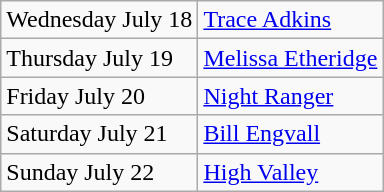<table class="wikitable">
<tr>
<td>Wednesday July 18</td>
<td><a href='#'>Trace Adkins</a></td>
</tr>
<tr>
<td>Thursday July 19</td>
<td><a href='#'>Melissa Etheridge</a></td>
</tr>
<tr>
<td>Friday July 20</td>
<td><a href='#'>Night Ranger</a></td>
</tr>
<tr>
<td>Saturday July 21</td>
<td><a href='#'>Bill Engvall</a></td>
</tr>
<tr>
<td>Sunday July 22</td>
<td><a href='#'>High Valley</a></td>
</tr>
</table>
